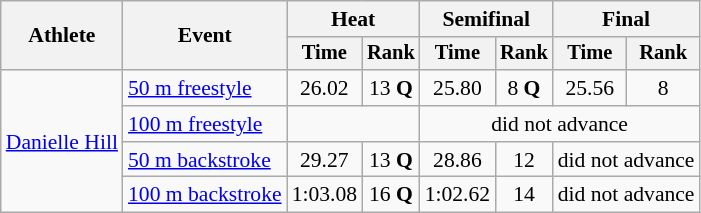<table class=wikitable style=font-size:90%>
<tr>
<th rowspan=2>Athlete</th>
<th rowspan=2>Event</th>
<th colspan=2>Heat</th>
<th colspan=2>Semifinal</th>
<th colspan=2>Final</th>
</tr>
<tr style=font-size:95%>
<th>Time</th>
<th>Rank</th>
<th>Time</th>
<th>Rank</th>
<th>Time</th>
<th>Rank</th>
</tr>
<tr align=center>
<td align=left rowspan=4><a href='#'>Danielle Hill</a></td>
<td align=left><a href='#'>50 m freestyle</a></td>
<td>26.02</td>
<td>13 <strong>Q</strong></td>
<td>25.80</td>
<td>8 <strong>Q</strong></td>
<td>25.56</td>
<td>8</td>
</tr>
<tr align=center>
<td align=left><a href='#'>100 m freestyle</a></td>
<td colspan=2></td>
<td colspan=4>did not advance</td>
</tr>
<tr align=center>
<td align=left><a href='#'>50 m backstroke</a></td>
<td>29.27</td>
<td>13 <strong>Q</strong></td>
<td>28.86</td>
<td>12</td>
<td colspan=2>did not advance</td>
</tr>
<tr align=center>
<td align=left><a href='#'>100 m backstroke</a></td>
<td>1:03.08</td>
<td>16 <strong>Q</strong></td>
<td>1:02.62</td>
<td>14</td>
<td colspan=2>did not advance</td>
</tr>
</table>
